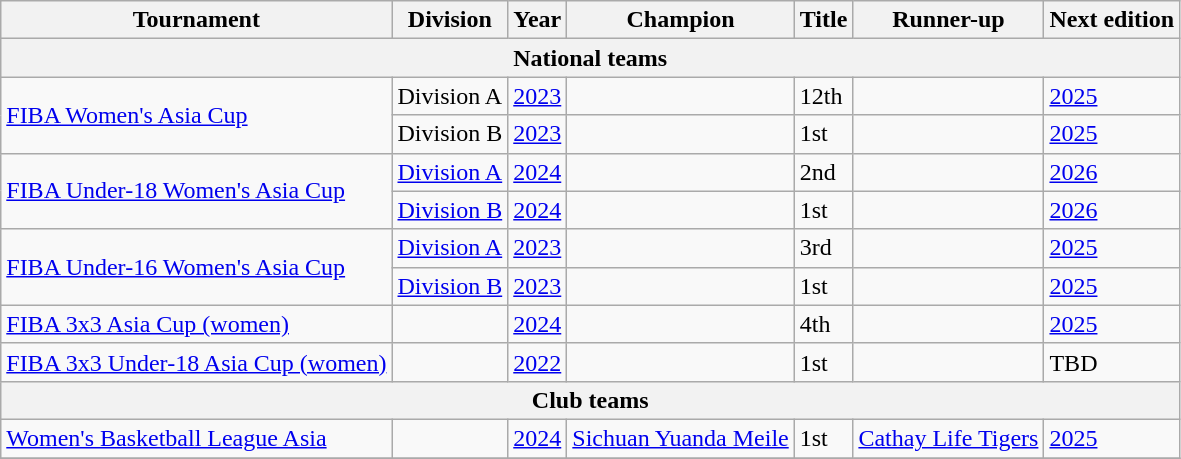<table class=wikitable style="text-align:left;">
<tr>
<th>Tournament</th>
<th>Division</th>
<th>Year</th>
<th>Champion</th>
<th>Title</th>
<th>Runner-up</th>
<th>Next edition</th>
</tr>
<tr>
<th colspan="7"><strong>National teams</strong></th>
</tr>
<tr>
<td rowspan="2" align=left><a href='#'>FIBA Women's Asia Cup</a></td>
<td>Division A</td>
<td><a href='#'>2023</a></td>
<td></td>
<td>12th</td>
<td></td>
<td><a href='#'>2025</a></td>
</tr>
<tr>
<td>Division B</td>
<td><a href='#'>2023</a></td>
<td></td>
<td>1st</td>
<td></td>
<td><a href='#'>2025</a></td>
</tr>
<tr>
<td rowspan="2" align=left><a href='#'>FIBA Under-18 Women's Asia Cup</a></td>
<td><a href='#'>Division A</a></td>
<td><a href='#'>2024</a></td>
<td></td>
<td>2nd</td>
<td></td>
<td><a href='#'>2026</a></td>
</tr>
<tr>
<td><a href='#'>Division B</a></td>
<td><a href='#'>2024</a></td>
<td></td>
<td>1st</td>
<td></td>
<td><a href='#'>2026</a></td>
</tr>
<tr>
<td rowspan="2" align=left><a href='#'>FIBA Under-16 Women's Asia Cup</a></td>
<td><a href='#'>Division A</a></td>
<td><a href='#'>2023</a></td>
<td></td>
<td>3rd</td>
<td></td>
<td><a href='#'>2025</a></td>
</tr>
<tr>
<td><a href='#'>Division B</a></td>
<td><a href='#'>2023</a></td>
<td></td>
<td>1st</td>
<td></td>
<td><a href='#'>2025</a></td>
</tr>
<tr>
<td align=left><a href='#'>FIBA 3x3 Asia Cup (women)</a></td>
<td></td>
<td><a href='#'>2024</a></td>
<td></td>
<td>4th</td>
<td></td>
<td><a href='#'>2025</a></td>
</tr>
<tr>
<td align=left><a href='#'>FIBA 3x3 Under-18 Asia Cup (women)</a></td>
<td></td>
<td><a href='#'>2022</a></td>
<td></td>
<td>1st</td>
<td></td>
<td>TBD</td>
</tr>
<tr>
<th colspan="7"><strong>Club teams</strong></th>
</tr>
<tr>
<td align=left><a href='#'>Women's Basketball League Asia</a></td>
<td></td>
<td><a href='#'>2024</a></td>
<td> <a href='#'>Sichuan Yuanda Meile</a></td>
<td>1st</td>
<td> <a href='#'>Cathay Life Tigers</a></td>
<td><a href='#'>2025</a></td>
</tr>
<tr>
</tr>
</table>
